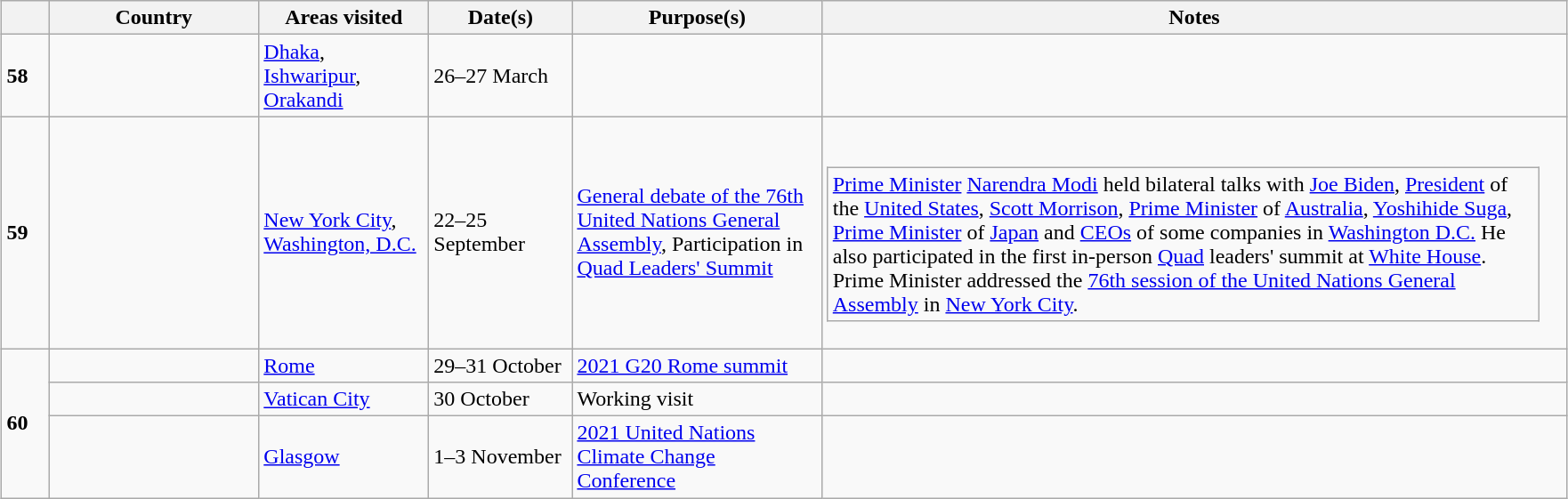<table class="wikitable outercollapse sortable" style="margin: 1em auto 1em auto">
<tr>
<th style="width: 3%;"></th>
<th width="150">Country</th>
<th width="120">Areas visited</th>
<th width="100">Date(s)</th>
<th width="180">Purpose(s)</th>
<th width="550">Notes</th>
</tr>
<tr>
<td rowspan=1><strong>58</strong></td>
<td></td>
<td><a href='#'>Dhaka</a>, <a href='#'>Ishwaripur</a>, <a href='#'>Orakandi</a></td>
<td>26–27 March</td>
<td></td>
<td></td>
</tr>
<tr>
<td rowspan=1><strong>59</strong></td>
<td><br></td>
<td><a href='#'>New York City</a>, <a href='#'>Washington, D.C.</a></td>
<td>22–25 September</td>
<td><a href='#'>General debate of the 76th United Nations General Assembly</a>, Participation in <a href='#'>Quad Leaders' Summit</a></td>
<td><br><table class="wikitable collapsible innercollapse">
<tr>
<td><a href='#'>Prime Minister</a> <a href='#'>Narendra Modi</a> held bilateral talks with <a href='#'>Joe Biden</a>, <a href='#'>President</a> of the <a href='#'>United States</a>, <a href='#'>Scott Morrison</a>, <a href='#'>Prime Minister</a> of <a href='#'>Australia</a>, <a href='#'>Yoshihide Suga</a>, <a href='#'>Prime Minister</a> of <a href='#'>Japan</a> and <a href='#'>CEOs</a> of some companies in <a href='#'>Washington D.C.</a> He also participated in the first in-person <a href='#'>Quad</a> leaders' summit at <a href='#'>White House</a>. Prime Minister addressed the <a href='#'>76th session of the United Nations General Assembly</a> in <a href='#'>New York City</a>.</td>
</tr>
</table>
</td>
</tr>
<tr>
<td rowspan=3><strong>60</strong></td>
<td></td>
<td><a href='#'>Rome</a></td>
<td>29–31 October</td>
<td><a href='#'>2021 G20 Rome summit</a></td>
<td></td>
</tr>
<tr>
<td></td>
<td><a href='#'>Vatican City</a></td>
<td>30 October</td>
<td>Working visit</td>
<td></td>
</tr>
<tr>
<td><br></td>
<td><a href='#'>Glasgow</a></td>
<td>1–3 November</td>
<td><a href='#'>2021 United Nations Climate Change Conference</a></td>
<td></td>
</tr>
</table>
